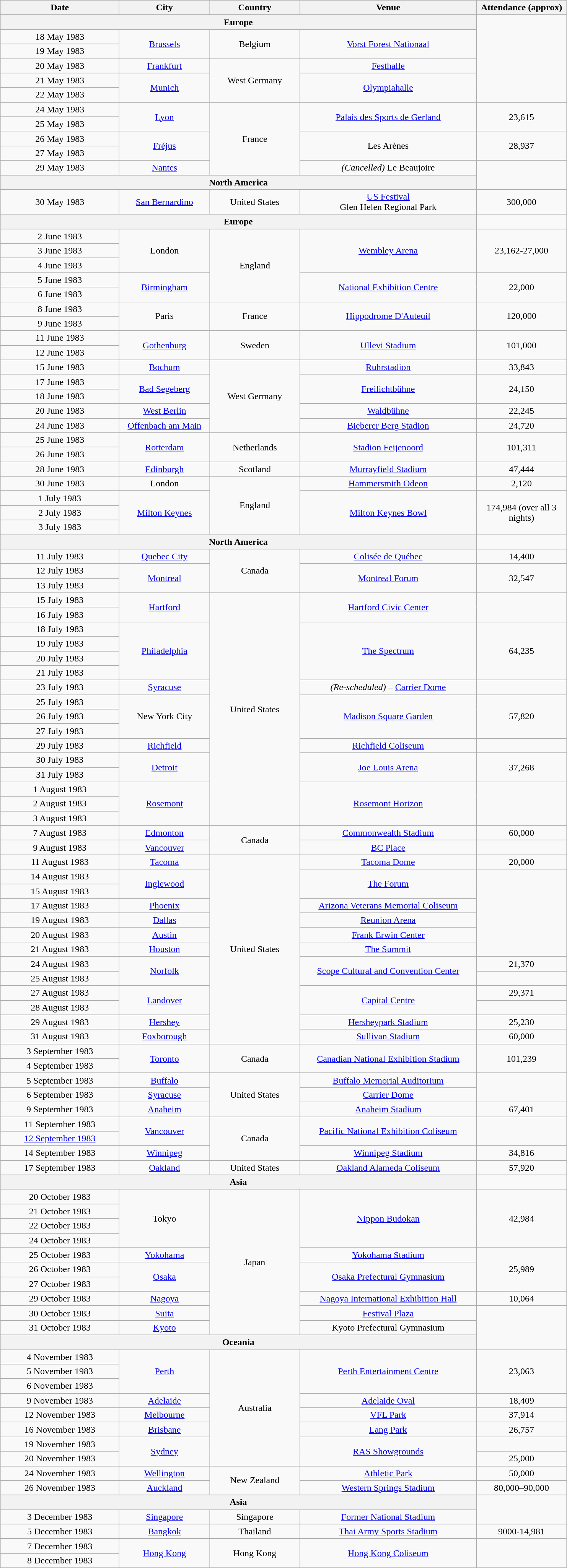<table class="wikitable" style="text-align:center;">
<tr>
<th width="200">Date</th>
<th width="150">City</th>
<th width="150">Country</th>
<th width="300">Venue</th>
<th width="150">Attendance (approx)</th>
</tr>
<tr>
<th colspan="4">Europe</th>
</tr>
<tr>
<td>18 May 1983</td>
<td rowspan="2"><a href='#'>Brussels</a></td>
<td rowspan="2">Belgium</td>
<td rowspan="2"><a href='#'>Vorst Forest Nationaal</a></td>
</tr>
<tr>
<td>19 May 1983</td>
</tr>
<tr>
<td>20 May 1983</td>
<td><a href='#'>Frankfurt</a></td>
<td rowspan="3">West Germany</td>
<td><a href='#'>Festhalle</a></td>
</tr>
<tr>
<td>21 May 1983</td>
<td rowspan="2"><a href='#'>Munich</a></td>
<td rowspan="2"><a href='#'>Olympiahalle</a></td>
</tr>
<tr>
<td>22 May 1983</td>
</tr>
<tr>
<td>24 May 1983</td>
<td rowspan="2"><a href='#'>Lyon</a></td>
<td rowspan="5">France</td>
<td rowspan="2"><a href='#'>Palais des Sports de Gerland</a></td>
<td rowspan="2">23,615</td>
</tr>
<tr>
<td>25 May 1983</td>
</tr>
<tr>
<td>26 May 1983</td>
<td rowspan="2"><a href='#'>Fréjus</a></td>
<td rowspan="2">Les Arènes</td>
<td rowspan="2">28,937</td>
</tr>
<tr>
<td>27 May 1983</td>
</tr>
<tr>
<td>29 May 1983</td>
<td><a href='#'>Nantes</a></td>
<td><em>(Cancelled)</em> Le Beaujoire</td>
</tr>
<tr>
<th colspan="4">North America</th>
</tr>
<tr>
<td>30 May 1983</td>
<td><a href='#'>San Bernardino</a></td>
<td>United States</td>
<td><a href='#'>US Festival</a><br>Glen Helen Regional Park</td>
<td>300,000</td>
</tr>
<tr>
<th colspan="4">Europe</th>
</tr>
<tr>
<td>2 June 1983</td>
<td rowspan="3">London</td>
<td rowspan="5">England</td>
<td rowspan="3"><a href='#'>Wembley Arena</a></td>
<td rowspan="3">23,162-27,000</td>
</tr>
<tr>
<td>3 June 1983</td>
</tr>
<tr>
<td>4 June 1983</td>
</tr>
<tr>
<td>5 June 1983</td>
<td rowspan="2"><a href='#'>Birmingham</a></td>
<td rowspan="2"><a href='#'>National Exhibition Centre</a></td>
<td rowspan="2">22,000</td>
</tr>
<tr>
<td>6 June 1983</td>
</tr>
<tr>
<td>8 June 1983</td>
<td rowspan="2">Paris</td>
<td rowspan="2">France</td>
<td rowspan="2"><a href='#'>Hippodrome D'Auteuil</a></td>
<td rowspan="2">120,000</td>
</tr>
<tr>
<td>9 June 1983</td>
</tr>
<tr>
<td>11 June 1983</td>
<td rowspan="2"><a href='#'>Gothenburg</a></td>
<td rowspan="2">Sweden</td>
<td rowspan="2"><a href='#'>Ullevi Stadium</a></td>
<td rowspan="2">101,000</td>
</tr>
<tr>
<td>12 June 1983</td>
</tr>
<tr>
<td>15 June 1983</td>
<td><a href='#'>Bochum</a></td>
<td rowspan="5">West Germany</td>
<td><a href='#'>Ruhrstadion</a></td>
<td>33,843</td>
</tr>
<tr>
<td>17 June 1983</td>
<td rowspan="2"><a href='#'>Bad Segeberg</a></td>
<td rowspan="2"><a href='#'>Freilichtbühne</a></td>
<td rowspan="2">24,150</td>
</tr>
<tr>
<td>18 June 1983</td>
</tr>
<tr>
<td>20 June 1983</td>
<td><a href='#'>West Berlin</a></td>
<td><a href='#'>Waldbühne</a></td>
<td>22,245</td>
</tr>
<tr>
<td>24 June 1983</td>
<td><a href='#'>Offenbach am Main</a></td>
<td><a href='#'>Bieberer Berg Stadion</a></td>
<td>24,720</td>
</tr>
<tr>
<td>25 June 1983</td>
<td rowspan="2"><a href='#'>Rotterdam</a></td>
<td rowspan="2">Netherlands</td>
<td rowspan="2"><a href='#'>Stadion Feijenoord</a></td>
<td rowspan="2">101,311</td>
</tr>
<tr>
<td>26 June 1983</td>
</tr>
<tr>
<td>28 June 1983</td>
<td><a href='#'>Edinburgh</a></td>
<td>Scotland</td>
<td><a href='#'>Murrayfield Stadium</a></td>
<td>47,444</td>
</tr>
<tr>
<td>30 June 1983</td>
<td>London</td>
<td rowspan="4">England</td>
<td><a href='#'>Hammersmith Odeon</a></td>
<td>2,120</td>
</tr>
<tr>
<td>1 July 1983</td>
<td rowspan="3"><a href='#'>Milton Keynes</a></td>
<td rowspan="3"><a href='#'>Milton Keynes Bowl</a></td>
<td rowspan="3">174,984 (over all 3 nights)</td>
</tr>
<tr>
<td>2 July 1983</td>
</tr>
<tr>
<td>3 July 1983</td>
</tr>
<tr>
<th colspan="4">North America</th>
</tr>
<tr>
<td>11 July 1983</td>
<td><a href='#'>Quebec City</a></td>
<td rowspan="3">Canada</td>
<td><a href='#'>Colisée de Québec</a></td>
<td>14,400</td>
</tr>
<tr>
<td>12 July 1983</td>
<td rowspan="2"><a href='#'>Montreal</a></td>
<td rowspan="2"><a href='#'>Montreal Forum</a></td>
<td rowspan="2">32,547</td>
</tr>
<tr>
<td>13 July 1983</td>
</tr>
<tr>
<td>15 July 1983</td>
<td rowspan="2"><a href='#'>Hartford</a></td>
<td rowspan="16">United States</td>
<td rowspan="2"><a href='#'>Hartford Civic Center</a></td>
</tr>
<tr>
<td>16 July 1983</td>
</tr>
<tr>
<td>18 July 1983</td>
<td rowspan="4"><a href='#'>Philadelphia</a></td>
<td rowspan="4"><a href='#'>The Spectrum</a></td>
<td rowspan="4">64,235</td>
</tr>
<tr>
<td>19 July 1983</td>
</tr>
<tr>
<td>20 July 1983</td>
</tr>
<tr>
<td>21 July 1983</td>
</tr>
<tr>
<td>23 July 1983</td>
<td><a href='#'>Syracuse</a></td>
<td><em>(Re-scheduled)</em> – <a href='#'>Carrier Dome</a></td>
</tr>
<tr>
<td>25 July 1983</td>
<td rowspan="3">New York City</td>
<td rowspan="3"><a href='#'>Madison Square Garden</a></td>
<td rowspan="3">57,820</td>
</tr>
<tr>
<td>26 July 1983</td>
</tr>
<tr>
<td>27 July 1983</td>
</tr>
<tr>
<td>29 July 1983</td>
<td><a href='#'>Richfield</a></td>
<td><a href='#'>Richfield Coliseum</a></td>
</tr>
<tr>
<td>30 July 1983</td>
<td rowspan="2"><a href='#'>Detroit</a></td>
<td rowspan="2"><a href='#'>Joe Louis Arena</a></td>
<td rowspan="2">37,268</td>
</tr>
<tr>
<td>31 July 1983</td>
</tr>
<tr>
<td>1 August 1983</td>
<td rowspan="3"><a href='#'>Rosemont</a></td>
<td rowspan="3"><a href='#'>Rosemont Horizon</a></td>
</tr>
<tr>
<td>2 August 1983</td>
</tr>
<tr>
<td>3 August 1983</td>
</tr>
<tr>
<td>7 August 1983</td>
<td><a href='#'>Edmonton</a></td>
<td rowspan="2">Canada</td>
<td><a href='#'>Commonwealth Stadium</a></td>
<td>60,000</td>
</tr>
<tr>
<td>9 August 1983</td>
<td><a href='#'>Vancouver</a></td>
<td><a href='#'>BC Place</a></td>
</tr>
<tr>
<td>11 August 1983</td>
<td><a href='#'>Tacoma</a></td>
<td rowspan="13">United States</td>
<td><a href='#'>Tacoma Dome</a></td>
<td>20,000</td>
</tr>
<tr>
<td>14 August 1983</td>
<td rowspan="2"><a href='#'>Inglewood</a></td>
<td rowspan="2"><a href='#'>The Forum</a></td>
</tr>
<tr>
<td>15 August 1983</td>
</tr>
<tr>
<td>17 August 1983</td>
<td><a href='#'>Phoenix</a></td>
<td><a href='#'>Arizona Veterans Memorial Coliseum</a></td>
</tr>
<tr>
<td>19 August 1983</td>
<td><a href='#'>Dallas</a></td>
<td><a href='#'>Reunion Arena</a></td>
</tr>
<tr>
<td>20 August 1983</td>
<td><a href='#'>Austin</a></td>
<td><a href='#'>Frank Erwin Center</a></td>
</tr>
<tr>
<td>21 August 1983</td>
<td><a href='#'>Houston</a></td>
<td><a href='#'>The Summit</a></td>
</tr>
<tr>
<td>24 August 1983</td>
<td rowspan="2"><a href='#'>Norfolk</a></td>
<td rowspan="2"><a href='#'>Scope Cultural and Convention Center</a></td>
<td>21,370</td>
</tr>
<tr>
<td>25 August 1983</td>
</tr>
<tr>
<td>27 August 1983</td>
<td rowspan="2"><a href='#'>Landover</a></td>
<td rowspan="2"><a href='#'>Capital Centre</a></td>
<td>29,371</td>
</tr>
<tr>
<td>28 August 1983</td>
</tr>
<tr>
<td>29 August 1983</td>
<td><a href='#'>Hershey</a></td>
<td><a href='#'>Hersheypark Stadium</a></td>
<td>25,230</td>
</tr>
<tr>
<td>31 August 1983</td>
<td><a href='#'>Foxborough</a></td>
<td><a href='#'>Sullivan Stadium</a></td>
<td>60,000</td>
</tr>
<tr>
<td>3 September 1983</td>
<td rowspan="2"><a href='#'>Toronto</a></td>
<td rowspan="2">Canada</td>
<td rowspan="2"><a href='#'>Canadian National Exhibition Stadium</a></td>
<td rowspan="2">101,239</td>
</tr>
<tr>
<td>4 September 1983</td>
</tr>
<tr>
<td>5 September 1983</td>
<td><a href='#'>Buffalo</a></td>
<td rowspan="3">United States</td>
<td><a href='#'>Buffalo Memorial Auditorium</a></td>
</tr>
<tr>
<td>6 September 1983</td>
<td><a href='#'>Syracuse</a></td>
<td><a href='#'>Carrier Dome</a></td>
</tr>
<tr>
<td>9 September 1983</td>
<td><a href='#'>Anaheim</a></td>
<td><a href='#'>Anaheim Stadium</a></td>
<td>67,401</td>
</tr>
<tr>
<td>11 September 1983</td>
<td rowspan="2"><a href='#'>Vancouver</a></td>
<td rowspan="3">Canada</td>
<td rowspan="2"><a href='#'>Pacific National Exhibition Coliseum</a></td>
</tr>
<tr>
<td><a href='#'>12 September 1983</a></td>
</tr>
<tr>
<td>14 September 1983</td>
<td><a href='#'>Winnipeg</a></td>
<td><a href='#'>Winnipeg Stadium</a></td>
<td>34,816</td>
</tr>
<tr>
<td>17 September 1983</td>
<td><a href='#'>Oakland</a></td>
<td>United States</td>
<td><a href='#'>Oakland Alameda Coliseum</a></td>
<td>57,920</td>
</tr>
<tr>
<th colspan="4">Asia</th>
</tr>
<tr>
<td>20 October 1983</td>
<td rowspan="4">Tokyo</td>
<td rowspan="10">Japan</td>
<td rowspan="4"><a href='#'>Nippon Budokan</a></td>
<td rowspan="4">42,984</td>
</tr>
<tr>
<td>21 October 1983</td>
</tr>
<tr>
<td>22 October 1983</td>
</tr>
<tr>
<td>24 October 1983</td>
</tr>
<tr>
<td>25 October 1983</td>
<td><a href='#'>Yokohama</a></td>
<td><a href='#'>Yokohama Stadium</a></td>
<td rowspan="3">25,989</td>
</tr>
<tr>
<td>26 October 1983</td>
<td rowspan="2"><a href='#'>Osaka</a></td>
<td rowspan="2"><a href='#'>Osaka Prefectural Gymnasium</a></td>
</tr>
<tr>
<td>27 October 1983</td>
</tr>
<tr>
<td>29 October 1983</td>
<td><a href='#'>Nagoya</a></td>
<td><a href='#'>Nagoya International Exhibition Hall</a></td>
<td>10,064</td>
</tr>
<tr>
<td>30 October 1983</td>
<td><a href='#'>Suita</a></td>
<td><a href='#'>Festival Plaza</a></td>
</tr>
<tr>
<td>31 October 1983</td>
<td><a href='#'>Kyoto</a></td>
<td>Kyoto Prefectural Gymnasium</td>
</tr>
<tr>
<th colspan="4">Oceania</th>
</tr>
<tr>
<td>4 November 1983</td>
<td rowspan="3"><a href='#'>Perth</a></td>
<td rowspan="8">Australia</td>
<td rowspan="3"><a href='#'>Perth Entertainment Centre</a></td>
<td rowspan="3">23,063</td>
</tr>
<tr>
<td>5 November 1983</td>
</tr>
<tr>
<td>6 November 1983</td>
</tr>
<tr>
<td>9 November 1983</td>
<td><a href='#'>Adelaide</a></td>
<td><a href='#'>Adelaide Oval</a></td>
<td>18,409</td>
</tr>
<tr>
<td>12 November 1983</td>
<td><a href='#'>Melbourne</a></td>
<td><a href='#'>VFL Park</a></td>
<td>37,914</td>
</tr>
<tr>
<td>16 November 1983</td>
<td><a href='#'>Brisbane</a></td>
<td><a href='#'>Lang Park</a></td>
<td>26,757</td>
</tr>
<tr>
<td>19 November 1983</td>
<td rowspan="2"><a href='#'>Sydney</a></td>
<td rowspan="2"><a href='#'>RAS Showgrounds</a></td>
</tr>
<tr>
<td>20 November 1983</td>
<td>25,000</td>
</tr>
<tr>
<td>24 November 1983</td>
<td><a href='#'>Wellington</a></td>
<td rowspan="2">New Zealand</td>
<td><a href='#'>Athletic Park</a></td>
<td>50,000</td>
</tr>
<tr>
<td>26 November 1983</td>
<td><a href='#'>Auckland</a></td>
<td><a href='#'>Western Springs Stadium</a></td>
<td>80,000–90,000</td>
</tr>
<tr>
<th colspan="4">Asia</th>
</tr>
<tr>
<td>3 December 1983</td>
<td><a href='#'>Singapore</a></td>
<td>Singapore</td>
<td><a href='#'>Former National Stadium</a></td>
</tr>
<tr>
<td>5 December 1983</td>
<td><a href='#'>Bangkok</a></td>
<td>Thailand</td>
<td><a href='#'>Thai Army Sports Stadium</a></td>
<td>9000-14,981</td>
</tr>
<tr>
</tr>
<tr>
<td>7 December 1983</td>
<td rowspan="2"><a href='#'>Hong Kong</a></td>
<td rowspan="2">Hong Kong</td>
<td rowspan="2"><a href='#'>Hong Kong Coliseum</a></td>
</tr>
<tr>
<td>8 December 1983</td>
</tr>
</table>
